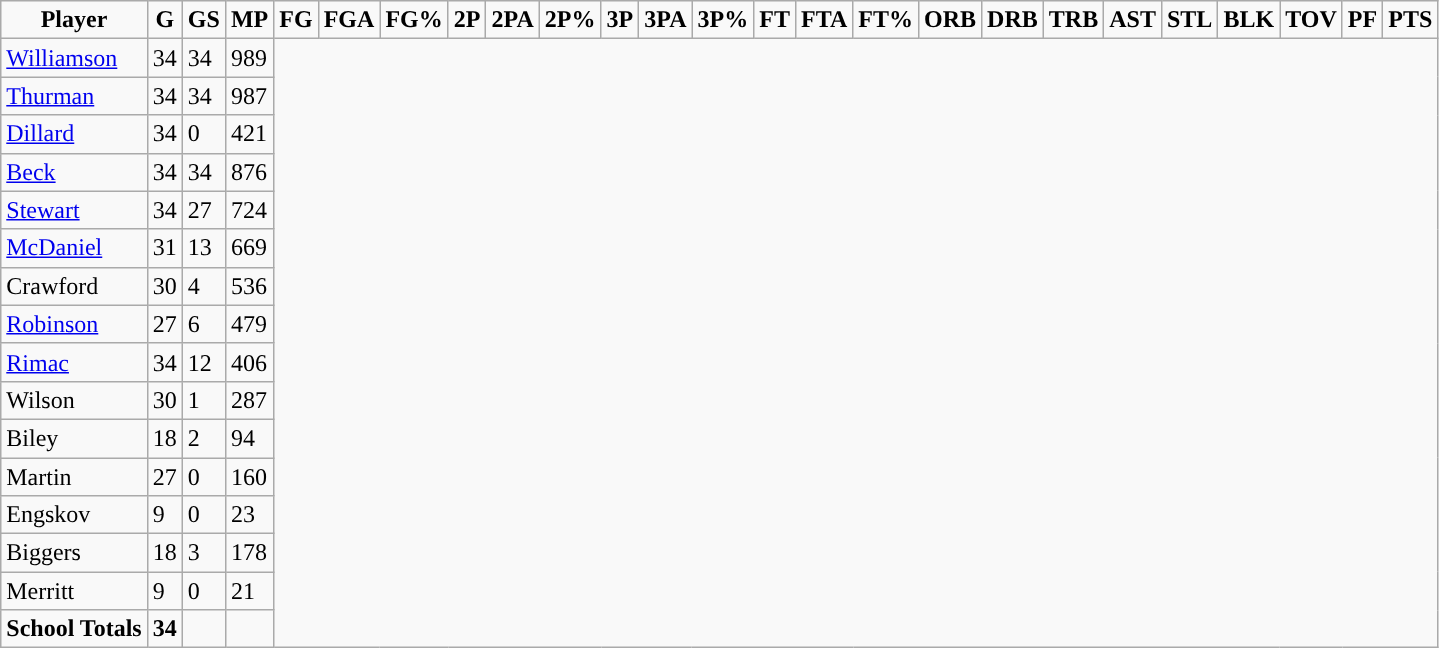<table class="wikitable sortable">
<tr align="center">
<td><strong>Player</strong></td>
<td><strong>G</strong></td>
<td><strong>GS</strong></td>
<td><strong>MP</strong></td>
<td><strong>FG</strong></td>
<td><strong>FGA</strong></td>
<td><strong>FG%</strong></td>
<td><strong>2P</strong></td>
<td><strong>2PA</strong></td>
<td><strong>2P%</strong></td>
<td><strong>3P</strong></td>
<td><strong>3PA</strong></td>
<td><strong>3P%</strong></td>
<td><strong>FT</strong></td>
<td><strong>FTA</strong></td>
<td><strong>FT%</strong></td>
<td><strong>ORB</strong></td>
<td><strong>DRB</strong></td>
<td><strong>TRB</strong></td>
<td><strong>AST</strong></td>
<td><strong>STL</strong></td>
<td><strong>BLK</strong></td>
<td><strong>TOV</strong></td>
<td><strong>PF</strong></td>
<td><strong>PTS</strong></td>
</tr>
<tr>
<td><a href='#'>Williamson</a></td>
<td>34</td>
<td>34</td>
<td>989</td>
</tr>
<tr>
<td><a href='#'>Thurman</a></td>
<td>34</td>
<td>34</td>
<td>987</td>
</tr>
<tr>
<td><a href='#'>Dillard</a></td>
<td>34</td>
<td>0</td>
<td>421</td>
</tr>
<tr>
<td><a href='#'>Beck</a></td>
<td>34</td>
<td>34</td>
<td>876</td>
</tr>
<tr>
<td><a href='#'>Stewart</a></td>
<td>34</td>
<td>27</td>
<td>724</td>
</tr>
<tr>
<td><a href='#'>McDaniel</a></td>
<td>31</td>
<td>13</td>
<td>669</td>
</tr>
<tr>
<td>Crawford</td>
<td>30</td>
<td>4</td>
<td>536</td>
</tr>
<tr>
<td><a href='#'>Robinson</a></td>
<td>27</td>
<td>6</td>
<td>479</td>
</tr>
<tr>
<td><a href='#'>Rimac</a></td>
<td>34</td>
<td>12</td>
<td>406</td>
</tr>
<tr>
<td>Wilson</td>
<td>30</td>
<td>1</td>
<td>287</td>
</tr>
<tr>
<td>Biley</td>
<td>18</td>
<td>2</td>
<td>94</td>
</tr>
<tr>
<td>Martin</td>
<td>27</td>
<td>0</td>
<td>160</td>
</tr>
<tr>
<td>Engskov</td>
<td>9</td>
<td>0</td>
<td>23</td>
</tr>
<tr>
<td>Biggers</td>
<td>18</td>
<td>3</td>
<td>178</td>
</tr>
<tr>
<td>Merritt</td>
<td>9</td>
<td>0</td>
<td>21</td>
</tr>
<tr>
<td><strong>School Totals</strong></td>
<td><strong>34</strong></td>
<td></td>
<td></td>
</tr>
</table>
